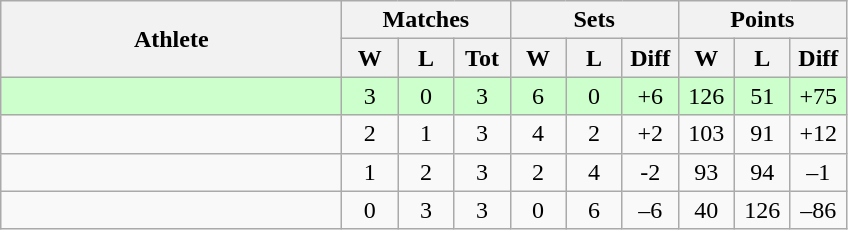<table class=wikitable style="text-align:center">
<tr>
<th rowspan=2 width=220>Athlete</th>
<th colspan=3 width=90>Matches</th>
<th colspan=3 width=90>Sets</th>
<th colspan=3 width=90>Points</th>
</tr>
<tr>
<th width=30>W</th>
<th width=30>L</th>
<th width=30>Tot</th>
<th width=30>W</th>
<th width=30>L</th>
<th width=30>Diff</th>
<th width=30>W</th>
<th width=30>L</th>
<th width=30>Diff</th>
</tr>
<tr bgcolor=ccffcc>
<td style="text-align:left"></td>
<td>3</td>
<td>0</td>
<td>3</td>
<td>6</td>
<td>0</td>
<td>+6</td>
<td>126</td>
<td>51</td>
<td>+75</td>
</tr>
<tr>
<td style="text-align:left"></td>
<td>2</td>
<td>1</td>
<td>3</td>
<td>4</td>
<td>2</td>
<td>+2</td>
<td>103</td>
<td>91</td>
<td>+12</td>
</tr>
<tr>
<td style="text-align:left"></td>
<td>1</td>
<td>2</td>
<td>3</td>
<td>2</td>
<td>4</td>
<td>-2</td>
<td>93</td>
<td>94</td>
<td>–1</td>
</tr>
<tr>
<td style="text-align:left"></td>
<td>0</td>
<td>3</td>
<td>3</td>
<td>0</td>
<td>6</td>
<td>–6</td>
<td>40</td>
<td>126</td>
<td>–86</td>
</tr>
</table>
